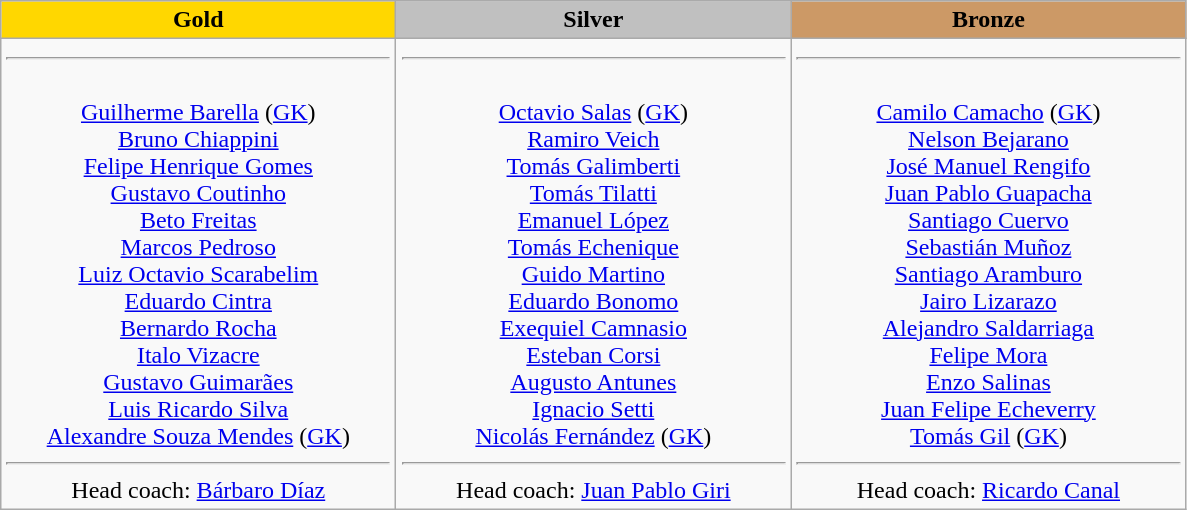<table class="wikitable" style="text-align:center;">
<tr>
<td style="width: 16em;background: gold"><strong>Gold</strong></td>
<td style="width: 16em;background: silver"><strong>Silver</strong></td>
<td style="width: 16em;background: #CC9966"><strong>Bronze</strong></td>
</tr>
<tr>
<td align=top><strong></strong><hr><br><a href='#'>Guilherme Barella</a> (<a href='#'>GK</a>)<br><a href='#'>Bruno Chiappini</a><br><a href='#'>Felipe Henrique Gomes</a><br><a href='#'>Gustavo Coutinho</a><br><a href='#'>Beto Freitas</a><br><a href='#'>Marcos Pedroso</a><br><a href='#'>Luiz Octavio Scarabelim</a><br><a href='#'>Eduardo Cintra</a><br><a href='#'>Bernardo Rocha</a><br><a href='#'>Italo Vizacre</a><br><a href='#'>Gustavo Guimarães</a><br><a href='#'>Luis Ricardo Silva</a><br><a href='#'>Alexandre Souza Mendes</a> (<a href='#'>GK</a>)<br><hr>Head coach: <a href='#'>Bárbaro Díaz</a></td>
<td align=top><strong></strong><hr><br><a href='#'>Octavio Salas</a> (<a href='#'>GK</a>)<br><a href='#'>Ramiro Veich</a><br><a href='#'>Tomás Galimberti</a><br><a href='#'>Tomás Tilatti</a><br><a href='#'>Emanuel López</a><br><a href='#'>Tomás Echenique</a><br><a href='#'>Guido Martino</a><br><a href='#'>Eduardo Bonomo</a><br><a href='#'>Exequiel Camnasio</a><br><a href='#'>Esteban Corsi</a><br><a href='#'>Augusto Antunes</a><br><a href='#'>Ignacio Setti</a><br><a href='#'>Nicolás Fernández</a> (<a href='#'>GK</a>)<br><hr>Head coach: <a href='#'>Juan Pablo Giri</a></td>
<td align=top><strong></strong><hr><br><a href='#'>Camilo Camacho</a> (<a href='#'>GK</a>)<br><a href='#'>Nelson Bejarano</a><br><a href='#'>José Manuel Rengifo</a><br><a href='#'>Juan Pablo Guapacha</a><br><a href='#'>Santiago Cuervo</a><br><a href='#'>Sebastián Muñoz</a><br><a href='#'>Santiago Aramburo</a><br><a href='#'>Jairo Lizarazo</a><br><a href='#'>Alejandro Saldarriaga</a><br><a href='#'>Felipe Mora</a><br><a href='#'>Enzo Salinas</a><br><a href='#'>Juan Felipe Echeverry</a><br><a href='#'>Tomás Gil</a> (<a href='#'>GK</a>)<br><hr>Head coach: <a href='#'>Ricardo Canal</a></td>
</tr>
</table>
